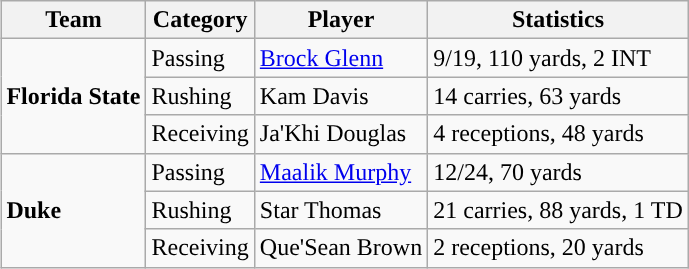<table class="wikitable" style="float: right;">
<tr>
<th>Team</th>
<th>Category</th>
<th>Player</th>
<th>Statistics</th>
</tr>
<tr>
<td rowspan=3><strong>Florida State</strong></td>
<td>Passing</td>
<td><a href='#'>Brock Glenn</a></td>
<td>9/19, 110 yards, 2 INT</td>
</tr>
<tr>
<td>Rushing</td>
<td>Kam Davis</td>
<td>14 carries, 63 yards</td>
</tr>
<tr>
<td>Receiving</td>
<td>Ja'Khi Douglas</td>
<td>4 receptions, 48 yards</td>
</tr>
<tr>
<td rowspan=3><strong>Duke</strong></td>
<td>Passing</td>
<td><a href='#'>Maalik Murphy</a></td>
<td>12/24, 70 yards</td>
</tr>
<tr>
<td>Rushing</td>
<td>Star Thomas</td>
<td>21 carries, 88 yards, 1 TD</td>
</tr>
<tr>
<td>Receiving</td>
<td>Que'Sean Brown</td>
<td>2 receptions, 20 yards</td>
</tr>
</table>
